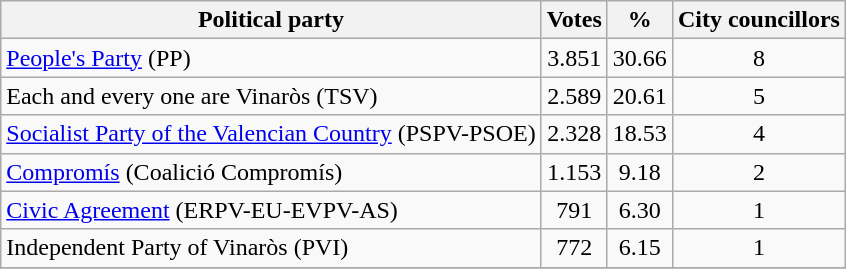<table class="wikitable">
<tr>
<th bgcolor="#EFEFEF">Political party</th>
<th bgcolor="#EFEFEF">Votes</th>
<th bgcolor="#EFEFEF">%</th>
<th bgcolor="#EFEFEF">City councillors</th>
</tr>
<tr ---->
<td><a href='#'>People's Party</a> (PP)</td>
<td style="text-align:center">3.851</td>
<td style="text-align:center">30.66</td>
<td style="text-align:center">8</td>
</tr>
<tr ---->
<td>Each and every one are Vinaròs (TSV)</td>
<td style="text-align:center">2.589</td>
<td style="text-align:center">20.61</td>
<td style="text-align:center">5</td>
</tr>
<tr ---->
<td><a href='#'>Socialist Party of the Valencian Country</a> (PSPV-PSOE)</td>
<td style="text-align:center">2.328</td>
<td style="text-align:center">18.53</td>
<td style="text-align:center">4</td>
</tr>
<tr ---->
<td><a href='#'>Compromís</a> (Coalició Compromís)</td>
<td style="text-align:center">1.153</td>
<td style="text-align:center">9.18</td>
<td style="text-align:center">2</td>
</tr>
<tr ---->
<td><a href='#'>Civic Agreement</a> (ERPV-EU-EVPV-AS)</td>
<td style="text-align:center">791</td>
<td style="text-align:center">6.30</td>
<td style="text-align:center">1</td>
</tr>
<tr ---->
<td>Independent Party of Vinaròs (PVI)</td>
<td style="text-align:center">772</td>
<td style="text-align:center">6.15</td>
<td style="text-align:center">1</td>
</tr>
<tr ---->
</tr>
</table>
